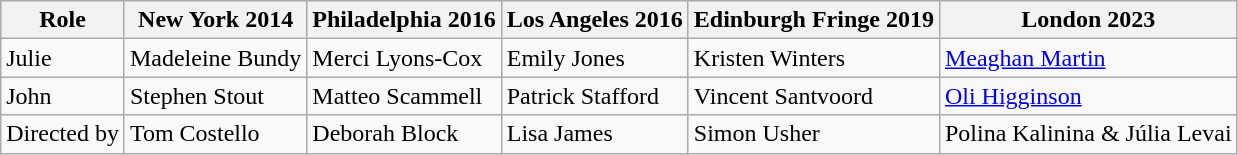<table class="wikitable">
<tr>
<th>Role</th>
<th>New York 2014</th>
<th>Philadelphia 2016</th>
<th>Los Angeles 2016</th>
<th>Edinburgh Fringe 2019</th>
<th>London 2023</th>
</tr>
<tr>
<td>Julie</td>
<td>Madeleine Bundy</td>
<td>Merci Lyons-Cox</td>
<td>Emily Jones</td>
<td>Kristen Winters</td>
<td><a href='#'>Meaghan Martin</a></td>
</tr>
<tr>
<td>John</td>
<td>Stephen Stout</td>
<td>Matteo Scammell</td>
<td>Patrick Stafford</td>
<td>Vincent Santvoord</td>
<td><a href='#'>Oli Higginson</a></td>
</tr>
<tr>
<td>Directed by</td>
<td>Tom Costello</td>
<td>Deborah Block</td>
<td>Lisa James</td>
<td>Simon Usher</td>
<td>Polina Kalinina & Júlia Levai</td>
</tr>
</table>
